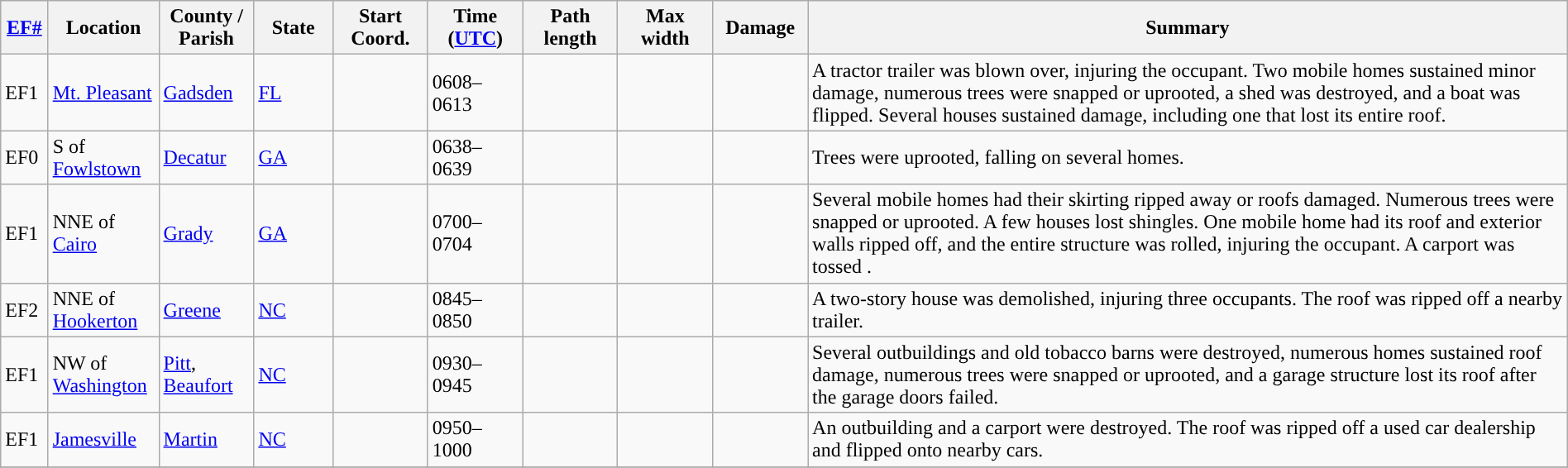<table class="wikitable sortable" style="width:100%;">
<tr>
<th scope="col" width="3%" align="center"><a href='#'>EF#</a></th>
<th scope="col" width="7%" align="center" class="unsortable">Location</th>
<th scope="col" width="6%" align="center" class="unsortable">County / Parish</th>
<th scope="col" width="5%" align="center">State</th>
<th scope="col" width="6%" align="center">Start Coord.</th>
<th scope="col" width="6%" align="center">Time (<a href='#'>UTC</a>)</th>
<th scope="col" width="6%" align="center">Path length</th>
<th scope="col" width="6%" align="center">Max width</th>
<th scope="col" width="6%" align="center">Damage</th>
<th scope="col" width="48%" class="unsortable" align="center">Summary</th>
</tr>
<tr>
<td>EF1</td>
<td><a href='#'>Mt. Pleasant</a></td>
<td><a href='#'>Gadsden</a></td>
<td><a href='#'>FL</a></td>
<td></td>
<td>0608–0613</td>
<td></td>
<td></td>
<td></td>
<td>A tractor trailer was blown over, injuring the occupant. Two mobile homes sustained minor damage, numerous trees were snapped or uprooted, a shed was destroyed, and a  boat was flipped. Several houses sustained damage, including one that lost its entire roof.</td>
</tr>
<tr>
<td>EF0</td>
<td>S of <a href='#'>Fowlstown</a></td>
<td><a href='#'>Decatur</a></td>
<td><a href='#'>GA</a></td>
<td></td>
<td>0638–0639</td>
<td></td>
<td></td>
<td></td>
<td>Trees were uprooted, falling on several homes.</td>
</tr>
<tr>
<td>EF1</td>
<td>NNE of <a href='#'>Cairo</a></td>
<td><a href='#'>Grady</a></td>
<td><a href='#'>GA</a></td>
<td></td>
<td>0700–0704</td>
<td></td>
<td></td>
<td></td>
<td>Several mobile homes had their skirting ripped away or roofs damaged. Numerous trees were snapped or uprooted. A few houses lost shingles. One mobile home had its roof and exterior walls ripped off, and the entire structure was rolled, injuring the occupant. A carport was tossed .</td>
</tr>
<tr>
<td>EF2</td>
<td>NNE of <a href='#'>Hookerton</a></td>
<td><a href='#'>Greene</a></td>
<td><a href='#'>NC</a></td>
<td></td>
<td>0845–0850</td>
<td></td>
<td></td>
<td></td>
<td>A two-story house was demolished, injuring three occupants. The roof was ripped off a nearby trailer.</td>
</tr>
<tr>
<td>EF1</td>
<td>NW of <a href='#'>Washington</a></td>
<td><a href='#'>Pitt</a>, <a href='#'>Beaufort</a></td>
<td><a href='#'>NC</a></td>
<td></td>
<td>0930–0945</td>
<td></td>
<td></td>
<td></td>
<td>Several outbuildings and old tobacco barns were destroyed, numerous homes sustained roof damage, numerous trees were snapped or uprooted, and a garage structure lost its roof after the garage doors failed.</td>
</tr>
<tr>
<td>EF1</td>
<td><a href='#'>Jamesville</a></td>
<td><a href='#'>Martin</a></td>
<td><a href='#'>NC</a></td>
<td></td>
<td>0950–1000</td>
<td></td>
<td></td>
<td></td>
<td>An outbuilding and a carport were destroyed. The roof was ripped off a used car dealership and flipped onto nearby cars.</td>
</tr>
<tr>
</tr>
</table>
